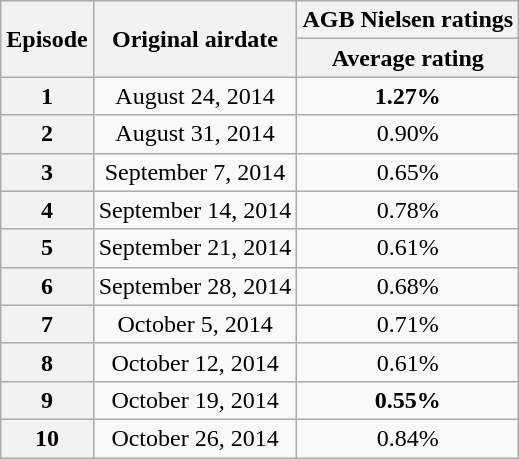<table class=wikitable>
<tr align=center>
<th rowspan="2">Episode</th>
<th rowspan="2">Original airdate</th>
<th>AGB Nielsen ratings</th>
</tr>
<tr>
<th>Average rating</th>
</tr>
<tr align=center>
<th>1</th>
<td>August 24, 2014</td>
<td><span><strong>1.27%</strong></span></td>
</tr>
<tr align=center>
<th>2</th>
<td>August 31, 2014</td>
<td>0.90%</td>
</tr>
<tr align=center>
<th>3</th>
<td>September 7, 2014</td>
<td>0.65%</td>
</tr>
<tr align=center>
<th>4</th>
<td>September 14, 2014</td>
<td>0.78%</td>
</tr>
<tr align=center>
<th>5</th>
<td>September 21, 2014</td>
<td>0.61%</td>
</tr>
<tr align=center>
<th>6</th>
<td>September 28, 2014</td>
<td>0.68%</td>
</tr>
<tr align=center>
<th>7</th>
<td>October 5, 2014</td>
<td>0.71%</td>
</tr>
<tr align=center>
<th>8</th>
<td>October 12, 2014</td>
<td>0.61%</td>
</tr>
<tr align=center>
<th>9</th>
<td>October 19, 2014</td>
<td><span><strong>0.55%</strong></span></td>
</tr>
<tr align=center>
<th>10</th>
<td>October 26, 2014</td>
<td>0.84%</td>
</tr>
</table>
